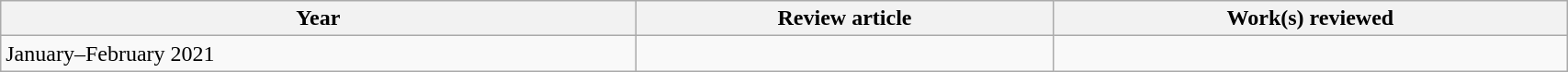<table class='wikitable sortable' width='90%'>
<tr>
<th>Year</th>
<th class='unsortable'>Review article</th>
<th class='unsortable'>Work(s) reviewed</th>
</tr>
<tr>
<td>January–February 2021</td>
<td></td>
<td></td>
</tr>
</table>
